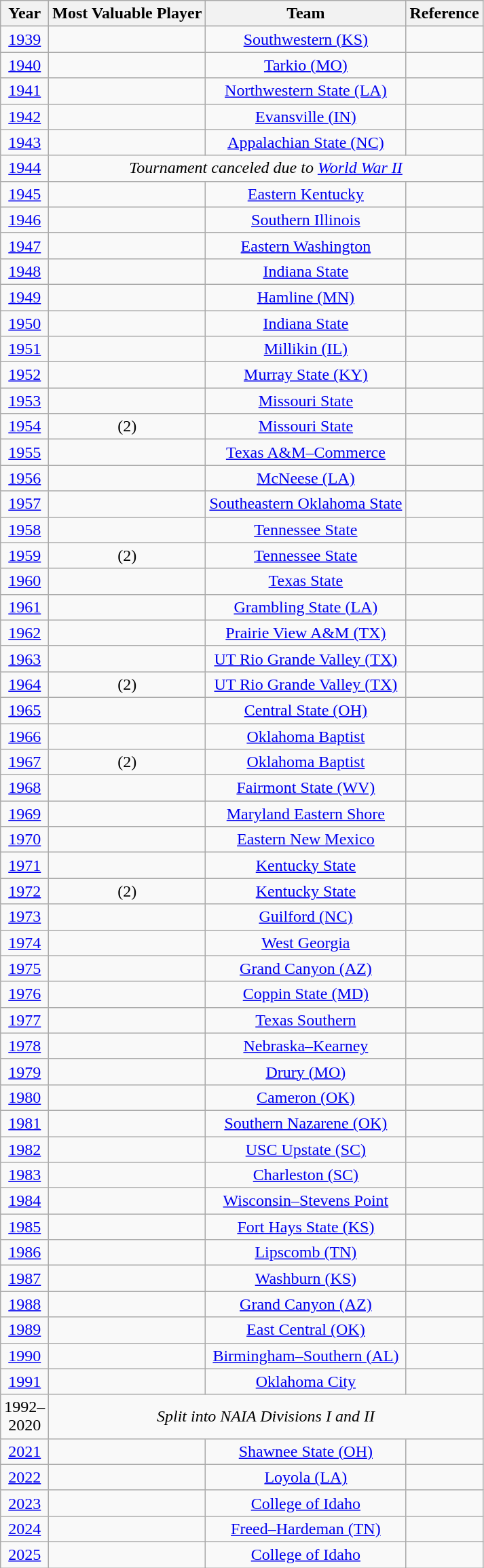<table class="wikitable sortable" style="text-align:center">
<tr>
<th>Year</th>
<th>Most Valuable Player</th>
<th>Team</th>
<th class="unsortable">Reference</th>
</tr>
<tr>
<td><a href='#'>1939</a></td>
<td></td>
<td><a href='#'>Southwestern (KS)</a></td>
<td></td>
</tr>
<tr>
<td><a href='#'>1940</a></td>
<td></td>
<td><a href='#'>Tarkio (MO)</a></td>
<td></td>
</tr>
<tr>
<td><a href='#'>1941</a></td>
<td></td>
<td><a href='#'>Northwestern State (LA)</a></td>
<td></td>
</tr>
<tr>
<td><a href='#'>1942</a></td>
<td></td>
<td><a href='#'>Evansville (IN)</a></td>
<td></td>
</tr>
<tr>
<td><a href='#'>1943</a></td>
<td></td>
<td><a href='#'>Appalachian State (NC)</a></td>
<td></td>
</tr>
<tr>
<td><a href='#'>1944</a></td>
<td colspan="3"><em>Tournament canceled due to <a href='#'>World War II</a></em></td>
</tr>
<tr>
<td><a href='#'>1945</a></td>
<td></td>
<td><a href='#'>Eastern Kentucky</a></td>
<td></td>
</tr>
<tr>
<td><a href='#'>1946</a></td>
<td></td>
<td><a href='#'>Southern Illinois</a></td>
<td></td>
</tr>
<tr>
<td><a href='#'>1947</a></td>
<td></td>
<td><a href='#'>Eastern Washington</a></td>
<td></td>
</tr>
<tr>
<td><a href='#'>1948</a></td>
<td></td>
<td><a href='#'>Indiana State</a></td>
<td></td>
</tr>
<tr>
<td><a href='#'>1949</a></td>
<td></td>
<td><a href='#'>Hamline (MN)</a></td>
<td></td>
</tr>
<tr>
<td><a href='#'>1950</a></td>
<td></td>
<td><a href='#'>Indiana State</a></td>
<td></td>
</tr>
<tr>
<td><a href='#'>1951</a></td>
<td></td>
<td><a href='#'>Millikin (IL)</a></td>
<td></td>
</tr>
<tr>
<td><a href='#'>1952</a></td>
<td></td>
<td><a href='#'>Murray State (KY)</a></td>
<td></td>
</tr>
<tr>
<td><a href='#'>1953</a></td>
<td></td>
<td><a href='#'>Missouri State</a></td>
<td></td>
</tr>
<tr>
<td><a href='#'>1954</a></td>
<td> (2)</td>
<td><a href='#'>Missouri State</a></td>
<td></td>
</tr>
<tr>
<td><a href='#'>1955</a></td>
<td></td>
<td><a href='#'>Texas A&M–Commerce</a></td>
<td></td>
</tr>
<tr>
<td><a href='#'>1956</a></td>
<td></td>
<td><a href='#'>McNeese (LA)</a></td>
<td></td>
</tr>
<tr>
<td><a href='#'>1957</a></td>
<td></td>
<td><a href='#'>Southeastern Oklahoma State</a></td>
<td></td>
</tr>
<tr>
<td><a href='#'>1958</a></td>
<td></td>
<td><a href='#'>Tennessee State</a></td>
<td></td>
</tr>
<tr>
<td><a href='#'>1959</a></td>
<td> (2)</td>
<td><a href='#'>Tennessee State</a></td>
<td></td>
</tr>
<tr>
<td><a href='#'>1960</a></td>
<td></td>
<td><a href='#'>Texas State</a></td>
<td></td>
</tr>
<tr>
<td><a href='#'>1961</a></td>
<td></td>
<td><a href='#'>Grambling State (LA)</a></td>
<td></td>
</tr>
<tr>
<td><a href='#'>1962</a></td>
<td></td>
<td><a href='#'>Prairie View A&M (TX)</a></td>
<td></td>
</tr>
<tr>
<td><a href='#'>1963</a></td>
<td></td>
<td><a href='#'>UT Rio Grande Valley (TX)</a></td>
<td></td>
</tr>
<tr>
<td><a href='#'>1964</a></td>
<td> (2)</td>
<td><a href='#'>UT Rio Grande Valley (TX)</a></td>
<td></td>
</tr>
<tr>
<td><a href='#'>1965</a></td>
<td></td>
<td><a href='#'>Central State (OH)</a></td>
<td></td>
</tr>
<tr>
<td><a href='#'>1966</a></td>
<td></td>
<td><a href='#'>Oklahoma Baptist</a></td>
<td></td>
</tr>
<tr>
<td><a href='#'>1967</a></td>
<td> (2)</td>
<td><a href='#'>Oklahoma Baptist</a></td>
<td></td>
</tr>
<tr>
<td><a href='#'>1968</a></td>
<td></td>
<td><a href='#'>Fairmont State (WV)</a></td>
<td></td>
</tr>
<tr>
<td><a href='#'>1969</a></td>
<td></td>
<td><a href='#'>Maryland Eastern Shore</a></td>
<td></td>
</tr>
<tr>
<td><a href='#'>1970</a></td>
<td></td>
<td><a href='#'>Eastern New Mexico</a></td>
<td></td>
</tr>
<tr>
<td><a href='#'>1971</a></td>
<td></td>
<td><a href='#'>Kentucky State</a></td>
<td></td>
</tr>
<tr>
<td><a href='#'>1972</a></td>
<td> (2)</td>
<td><a href='#'>Kentucky State</a></td>
<td></td>
</tr>
<tr>
<td><a href='#'>1973</a></td>
<td></td>
<td><a href='#'>Guilford (NC)</a></td>
<td></td>
</tr>
<tr>
<td><a href='#'>1974</a></td>
<td></td>
<td><a href='#'>West Georgia</a></td>
<td></td>
</tr>
<tr>
<td><a href='#'>1975</a></td>
<td></td>
<td><a href='#'>Grand Canyon (AZ)</a></td>
<td></td>
</tr>
<tr>
<td><a href='#'>1976</a></td>
<td></td>
<td><a href='#'>Coppin State (MD)</a></td>
<td></td>
</tr>
<tr>
<td><a href='#'>1977</a></td>
<td></td>
<td><a href='#'>Texas Southern</a></td>
<td></td>
</tr>
<tr>
<td><a href='#'>1978</a></td>
<td></td>
<td><a href='#'>Nebraska–Kearney</a></td>
<td></td>
</tr>
<tr>
<td><a href='#'>1979</a></td>
<td></td>
<td><a href='#'>Drury (MO)</a></td>
<td></td>
</tr>
<tr>
<td><a href='#'>1980</a></td>
<td></td>
<td><a href='#'>Cameron (OK)</a></td>
<td></td>
</tr>
<tr>
<td><a href='#'>1981</a></td>
<td></td>
<td><a href='#'>Southern Nazarene (OK)</a></td>
<td></td>
</tr>
<tr>
<td><a href='#'>1982</a></td>
<td></td>
<td><a href='#'>USC Upstate (SC)</a></td>
<td></td>
</tr>
<tr>
<td><a href='#'>1983</a></td>
<td></td>
<td><a href='#'>Charleston (SC)</a></td>
<td></td>
</tr>
<tr>
<td><a href='#'>1984</a></td>
<td></td>
<td><a href='#'>Wisconsin–Stevens Point</a></td>
<td></td>
</tr>
<tr>
<td><a href='#'>1985</a></td>
<td></td>
<td><a href='#'>Fort Hays State (KS)</a></td>
<td></td>
</tr>
<tr>
<td><a href='#'>1986</a></td>
<td></td>
<td><a href='#'>Lipscomb (TN)</a></td>
<td></td>
</tr>
<tr>
<td><a href='#'>1987</a></td>
<td></td>
<td><a href='#'>Washburn (KS)</a></td>
<td></td>
</tr>
<tr>
<td><a href='#'>1988</a></td>
<td></td>
<td><a href='#'>Grand Canyon (AZ)</a></td>
<td></td>
</tr>
<tr>
<td><a href='#'>1989</a></td>
<td></td>
<td><a href='#'>East Central (OK)</a></td>
<td></td>
</tr>
<tr>
<td><a href='#'>1990</a></td>
<td></td>
<td><a href='#'>Birmingham–Southern (AL)</a></td>
<td></td>
</tr>
<tr>
<td><a href='#'>1991</a></td>
<td></td>
<td><a href='#'>Oklahoma City</a></td>
<td></td>
</tr>
<tr>
<td>1992–<br>2020</td>
<td colspan="3" align="center"><em>Split into NAIA Divisions I and II</em></td>
</tr>
<tr>
<td><a href='#'>2021</a></td>
<td></td>
<td><a href='#'>Shawnee State (OH)</a></td>
<td></td>
</tr>
<tr>
<td><a href='#'>2022</a></td>
<td></td>
<td><a href='#'>Loyola (LA)</a></td>
<td></td>
</tr>
<tr>
<td><a href='#'>2023</a></td>
<td></td>
<td><a href='#'>College of Idaho</a></td>
<td></td>
</tr>
<tr>
<td><a href='#'>2024</a></td>
<td></td>
<td><a href='#'>Freed–Hardeman (TN)</a></td>
<td></td>
</tr>
<tr>
<td><a href='#'>2025</a></td>
<td></td>
<td><a href='#'>College of Idaho</a></td>
<td></td>
</tr>
</table>
